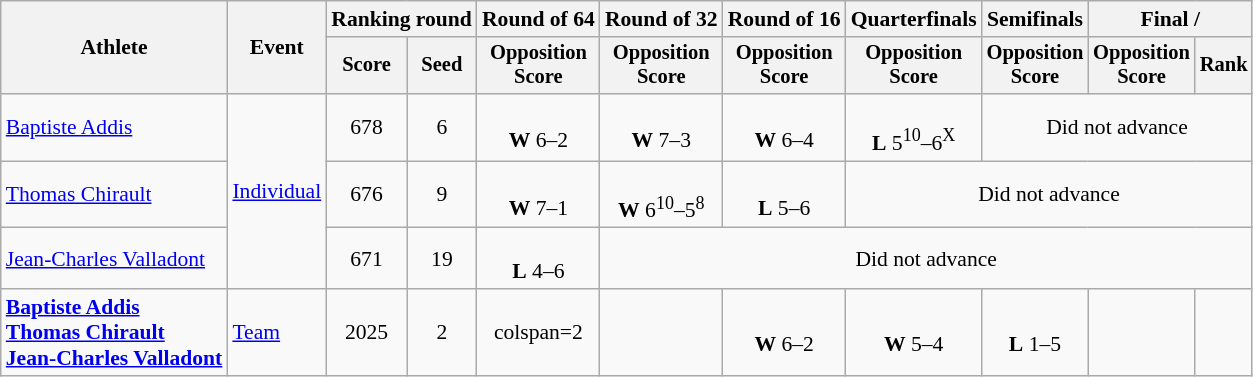<table class="wikitable" style="font-size:90%; text-align:center">
<tr>
<th rowspan=2>Athlete</th>
<th rowspan=2>Event</th>
<th colspan="2">Ranking round</th>
<th>Round of 64</th>
<th>Round of 32</th>
<th>Round of 16</th>
<th>Quarterfinals</th>
<th>Semifinals</th>
<th colspan="2">Final / </th>
</tr>
<tr style="font-size:95%">
<th>Score</th>
<th>Seed</th>
<th>Opposition<br>Score</th>
<th>Opposition<br>Score</th>
<th>Opposition<br>Score</th>
<th>Opposition<br>Score</th>
<th>Opposition<br>Score</th>
<th>Opposition<br>Score</th>
<th>Rank</th>
</tr>
<tr align=center>
<td align=left><a href='#'>Baptiste Addis</a></td>
<td align=left rowspan=3><a href='#'>Individual</a></td>
<td>678</td>
<td>6</td>
<td><br><strong>W</strong> 6–2</td>
<td><br><strong>W</strong> 7–3</td>
<td><br><strong>W</strong> 6–4</td>
<td><br><strong>L</strong> 5<sup>10</sup>–6<sup>X</sup></td>
<td colspan="3">Did not advance</td>
</tr>
<tr align=center>
<td align=left><a href='#'>Thomas Chirault</a></td>
<td>676</td>
<td>9</td>
<td><br><strong>W</strong> 7–1</td>
<td><br><strong>W</strong> 6<sup>10</sup>–5<sup>8</sup></td>
<td><br><strong>L</strong> 5–6</td>
<td colspan="4">Did not advance</td>
</tr>
<tr align=center>
<td align=left><a href='#'>Jean-Charles Valladont</a></td>
<td>671</td>
<td>19</td>
<td><br><strong>L</strong> 4–6</td>
<td colspan="6">Did not advance</td>
</tr>
<tr align=center>
<td align=left><strong><a href='#'>Baptiste Addis</a><br><a href='#'>Thomas Chirault</a><br><a href='#'>Jean-Charles Valladont</a></strong></td>
<td align=left><a href='#'>Team</a></td>
<td>2025</td>
<td>2</td>
<td>colspan=2 </td>
<td></td>
<td><br><strong>W</strong> 6–2</td>
<td><br><strong>W</strong> 5–4</td>
<td><br><strong>L</strong> 1–5</td>
<td></td>
</tr>
</table>
